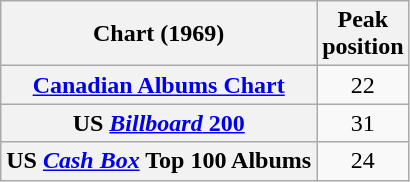<table class="wikitable sortable plainrowheaders">
<tr>
<th scope="col">Chart (1969)</th>
<th scope="col">Peak<br>position</th>
</tr>
<tr>
<th scope="row"><a href='#'>Canadian Albums Chart</a></th>
<td align="center">22</td>
</tr>
<tr>
<th scope="row">US <a href='#'><em>Billboard</em> 200</a></th>
<td align="center">31</td>
</tr>
<tr>
<th scope="row">US <em><a href='#'>Cash Box</a></em> Top 100 Albums</th>
<td align="center">24</td>
</tr>
</table>
